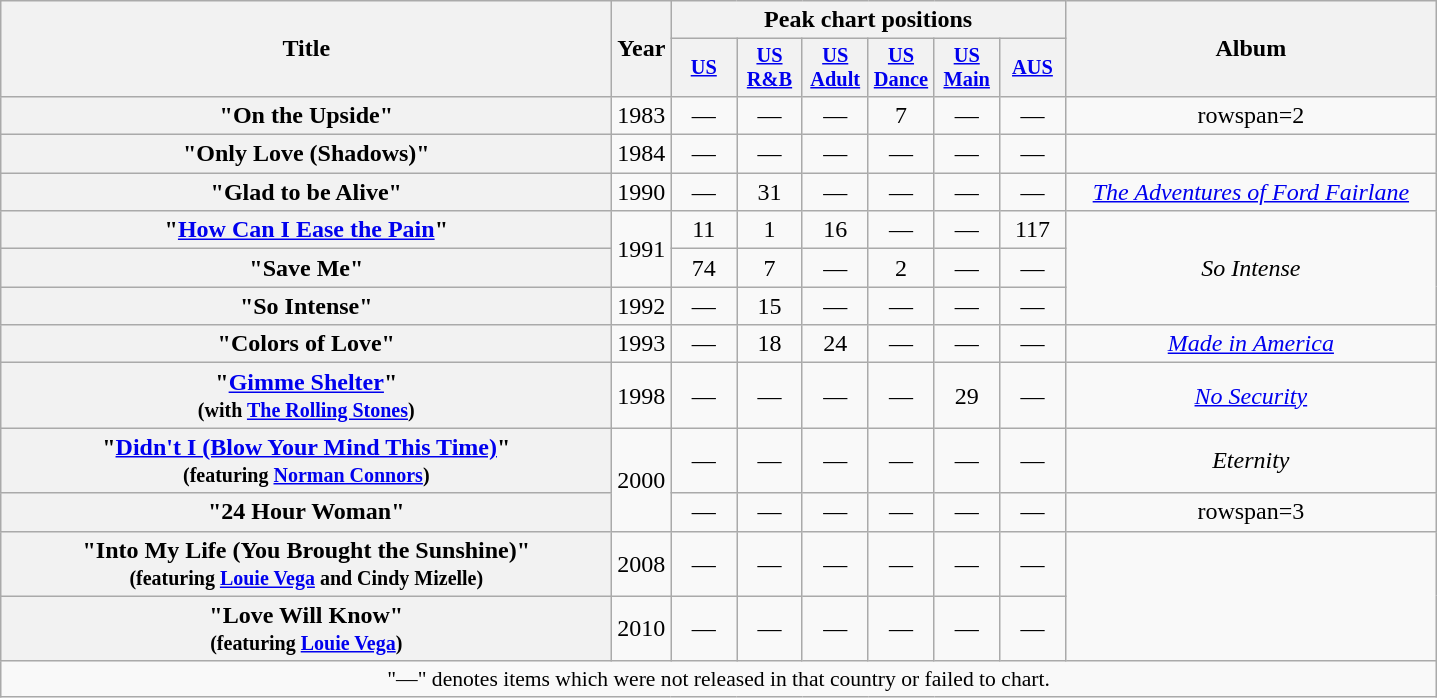<table class="wikitable plainrowheaders" style="text-align: center;" border="1">
<tr>
<th scope="col" rowspan="2" style="width:25em;">Title</th>
<th scope="col" rowspan="2" style="width:1em;">Year</th>
<th scope="col" colspan="6">Peak chart positions</th>
<th scope="col" rowspan="2" style="width:15em;">Album</th>
</tr>
<tr>
<th scope="col" style="width:2.75em;font-size:85%;"><a href='#'>US</a><br></th>
<th scope="col" style="width:2.75em;font-size:85%;"><a href='#'>US<br>R&B</a><br></th>
<th scope="col" style="width:2.75em;font-size:85%;"><a href='#'>US<br>Adult</a><br></th>
<th scope="col" style="width:2.75em;font-size:85%;"><a href='#'>US<br>Dance</a><br></th>
<th scope="col" style="width:2.75em;font-size:85%;"><a href='#'>US Main</a></th>
<th scope="col" style="width:2.75em;font-size:85%;"><a href='#'>AUS</a><br></th>
</tr>
<tr>
<th scope="row">"On the Upside" </th>
<td>1983</td>
<td>—</td>
<td>—</td>
<td>—</td>
<td>7</td>
<td>—</td>
<td>—</td>
<td>rowspan=2 </td>
</tr>
<tr>
<th scope="row">"Only Love (Shadows)" </th>
<td>1984</td>
<td>—</td>
<td>—</td>
<td>—</td>
<td>—</td>
<td>—</td>
<td>—</td>
</tr>
<tr>
<th scope="row">"Glad to be Alive"</th>
<td>1990</td>
<td>—</td>
<td>31</td>
<td>—</td>
<td>—</td>
<td>—</td>
<td>—</td>
<td><em><a href='#'>The Adventures of Ford Fairlane</a></em></td>
</tr>
<tr>
<th scope="row">"<a href='#'>How Can I Ease the Pain</a>"</th>
<td rowspan="2">1991</td>
<td>11</td>
<td>1</td>
<td>16</td>
<td>—</td>
<td>—</td>
<td>117</td>
<td rowspan="3"><em>So Intense</em></td>
</tr>
<tr>
<th scope="row">"Save Me"</th>
<td>74</td>
<td>7</td>
<td>—</td>
<td>2</td>
<td>—</td>
<td>—</td>
</tr>
<tr>
<th scope="row">"So Intense"</th>
<td>1992</td>
<td>—</td>
<td>15</td>
<td>—</td>
<td>—</td>
<td>—</td>
<td>—</td>
</tr>
<tr>
<th scope="row">"Colors of Love"</th>
<td>1993</td>
<td>—</td>
<td>18</td>
<td>24</td>
<td>—</td>
<td>—</td>
<td>—</td>
<td><em><a href='#'>Made in America</a></em></td>
</tr>
<tr>
<th scope="row">"<a href='#'>Gimme Shelter</a>"<br><small>(with <a href='#'>The Rolling Stones</a>)</small></th>
<td>1998</td>
<td>—</td>
<td>—</td>
<td>—</td>
<td>—</td>
<td>29</td>
<td>—</td>
<td><em><a href='#'>No Security</a></em></td>
</tr>
<tr>
<th scope="row">"<a href='#'>Didn't I (Blow Your Mind This Time)</a>"<br><small>(featuring <a href='#'>Norman Connors</a>)</small></th>
<td rowspan="2">2000</td>
<td>—</td>
<td>—</td>
<td>—</td>
<td>—</td>
<td>—</td>
<td>—</td>
<td><em>Eternity</em></td>
</tr>
<tr>
<th scope="row">"24 Hour Woman"</th>
<td>—</td>
<td>—</td>
<td>—</td>
<td>—</td>
<td>—</td>
<td>—</td>
<td>rowspan=3 </td>
</tr>
<tr>
<th scope="row">"Into My Life (You Brought the Sunshine)"<br><small>(featuring <a href='#'>Louie Vega</a> and Cindy Mizelle)</small></th>
<td>2008</td>
<td>—</td>
<td>—</td>
<td>—</td>
<td>—</td>
<td>—</td>
<td>—</td>
</tr>
<tr>
<th scope="row">"Love Will Know"<br><small>(featuring <a href='#'>Louie Vega</a>)</small></th>
<td>2010</td>
<td>—</td>
<td>—</td>
<td>—</td>
<td>—</td>
<td>—</td>
<td>—</td>
</tr>
<tr>
<td style="font-size:90%;" colspan="9" align="center">"—" denotes items which were not released in that country or failed to chart.</td>
</tr>
</table>
